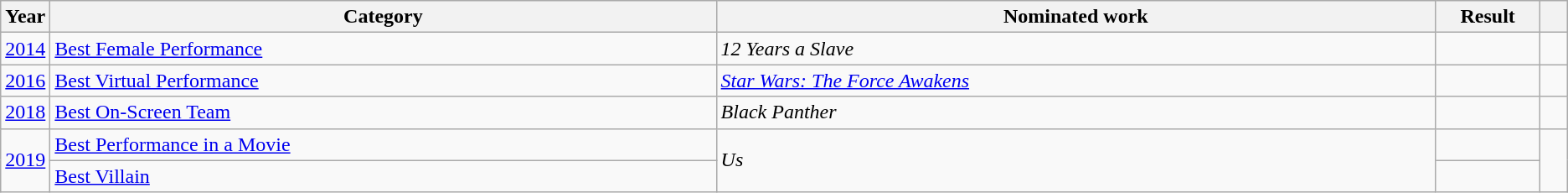<table class=wikitable>
<tr>
<th scope="col" style="width:1em;">Year</th>
<th scope="col" style="width:36em;">Category</th>
<th scope="col" style="width:39em;">Nominated work</th>
<th scope="col" style="width:5em;">Result</th>
<th scope="col" style="width:1em;"></th>
</tr>
<tr>
<td><a href='#'>2014</a></td>
<td><a href='#'>Best Female Performance</a></td>
<td><em>12 Years a Slave</em></td>
<td></td>
<td></td>
</tr>
<tr>
<td><a href='#'>2016</a></td>
<td><a href='#'>Best Virtual Performance</a></td>
<td><em><a href='#'>Star Wars: The Force Awakens</a></em></td>
<td></td>
<td></td>
</tr>
<tr>
<td><a href='#'>2018</a></td>
<td><a href='#'>Best On-Screen Team</a></td>
<td><em>Black Panther</em></td>
<td></td>
<td></td>
</tr>
<tr>
<td rowspan="2"><a href='#'>2019</a></td>
<td><a href='#'>Best Performance in a Movie</a></td>
<td rowspan="2"><em>Us</em></td>
<td></td>
<td rowspan="2"></td>
</tr>
<tr>
<td><a href='#'>Best Villain</a></td>
<td></td>
</tr>
</table>
